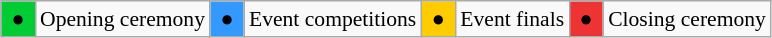<table class="wikitable" style="margin:0.5em auto; font-size:90%;position:relative;">
<tr>
<td bgcolor=#00cc33 align=center> ● </td>
<td>Opening ceremony</td>
<td bgcolor=#3399ff align=center> ● </td>
<td>Event competitions</td>
<td bgcolor=#ffcc00 align=center> ● </td>
<td>Event finals</td>
<td bgcolor=#ee3333> ● </td>
<td>Closing ceremony</td>
</tr>
</table>
